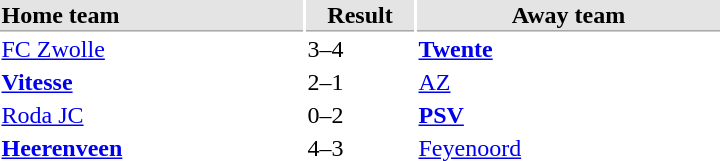<table>
<tr bgcolor="#E4E4E4">
<th style="border-bottom:1px solid #AAAAAA" width="200" align="left">Home team</th>
<th style="border-bottom:1px solid #AAAAAA" width="70" align="center">Result</th>
<th style="border-bottom:1px solid #AAAAAA" width="200">Away team</th>
</tr>
<tr>
<td><a href='#'>FC Zwolle</a></td>
<td>3–4</td>
<td><strong><a href='#'>Twente</a></strong></td>
</tr>
<tr>
<td><strong><a href='#'>Vitesse</a></strong></td>
<td>2–1</td>
<td><a href='#'>AZ</a></td>
</tr>
<tr>
<td><a href='#'>Roda JC</a></td>
<td>0–2</td>
<td><strong><a href='#'>PSV</a></strong></td>
</tr>
<tr>
<td><strong><a href='#'>Heerenveen</a></strong></td>
<td>4–3</td>
<td><a href='#'>Feyenoord</a></td>
</tr>
</table>
